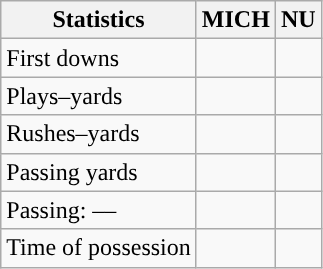<table class="wikitable" style="float:left">
<tr>
<th>Statistics</th>
<th>MICH</th>
<th>NU</th>
</tr>
<tr>
<td>First downs</td>
<td></td>
<td></td>
</tr>
<tr>
<td>Plays–yards</td>
<td></td>
<td></td>
</tr>
<tr>
<td>Rushes–yards</td>
<td></td>
<td></td>
</tr>
<tr>
<td>Passing yards</td>
<td></td>
<td></td>
</tr>
<tr>
<td>Passing: ––</td>
<td></td>
<td></td>
</tr>
<tr>
<td>Time of possession</td>
<td></td>
<td></td>
</tr>
</table>
